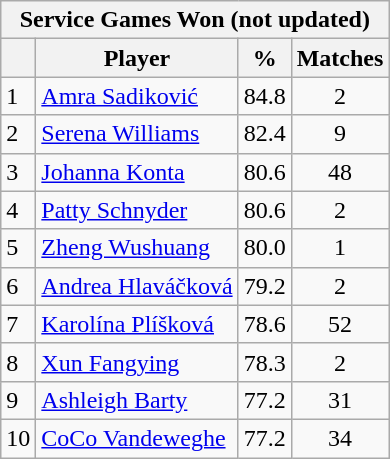<table class="wikitable">
<tr>
<th colspan=4>Service Games Won (not updated)</th>
</tr>
<tr>
<th></th>
<th>Player</th>
<th>%</th>
<th>Matches</th>
</tr>
<tr>
<td>1</td>
<td> <a href='#'>Amra Sadiković</a></td>
<td>84.8</td>
<td align=center>2</td>
</tr>
<tr>
<td>2</td>
<td> <a href='#'>Serena Williams</a></td>
<td>82.4</td>
<td align=center>9</td>
</tr>
<tr>
<td>3</td>
<td> <a href='#'>Johanna Konta</a></td>
<td>80.6</td>
<td align=center>48</td>
</tr>
<tr>
<td>4</td>
<td> <a href='#'>Patty Schnyder</a></td>
<td>80.6</td>
<td align=center>2</td>
</tr>
<tr>
<td>5</td>
<td> <a href='#'>Zheng Wushuang</a></td>
<td>80.0</td>
<td align=center>1</td>
</tr>
<tr>
<td>6</td>
<td> <a href='#'>Andrea Hlaváčková</a></td>
<td>79.2</td>
<td align=center>2</td>
</tr>
<tr>
<td>7</td>
<td> <a href='#'>Karolína Plíšková</a></td>
<td>78.6</td>
<td align=center>52</td>
</tr>
<tr>
<td>8</td>
<td> <a href='#'>Xun Fangying</a></td>
<td>78.3</td>
<td align=center>2</td>
</tr>
<tr>
<td>9</td>
<td> <a href='#'>Ashleigh Barty</a></td>
<td>77.2</td>
<td align=center>31</td>
</tr>
<tr>
<td>10</td>
<td> <a href='#'>CoCo Vandeweghe</a></td>
<td>77.2</td>
<td align=center>34</td>
</tr>
</table>
